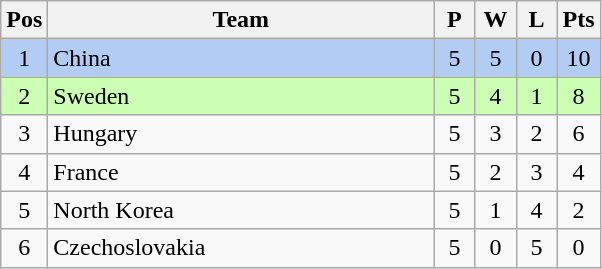<table class="wikitable" style="font-size: 100%">
<tr>
<th width=15>Pos</th>
<th width=250>Team</th>
<th width=20>P</th>
<th width=20>W</th>
<th width=20>L</th>
<th width=20>Pts</th>
</tr>
<tr align=center style="background: #b2ccf4;">
<td>1</td>
<td align="left"> China</td>
<td>5</td>
<td>5</td>
<td>0</td>
<td>10</td>
</tr>
<tr align=center style="background: #ccffb3;">
<td>2</td>
<td align="left"> Sweden</td>
<td>5</td>
<td>4</td>
<td>1</td>
<td>8</td>
</tr>
<tr align=center>
<td>3</td>
<td align="left"> Hungary</td>
<td>5</td>
<td>3</td>
<td>2</td>
<td>6</td>
</tr>
<tr align=center>
<td>4</td>
<td align="left"> France</td>
<td>5</td>
<td>2</td>
<td>3</td>
<td>4</td>
</tr>
<tr align=center>
<td>5</td>
<td align="left"> North Korea</td>
<td>5</td>
<td>1</td>
<td>4</td>
<td>2</td>
</tr>
<tr align=center>
<td>6</td>
<td align="left"> Czechoslovakia</td>
<td>5</td>
<td>0</td>
<td>5</td>
<td>0</td>
</tr>
</table>
